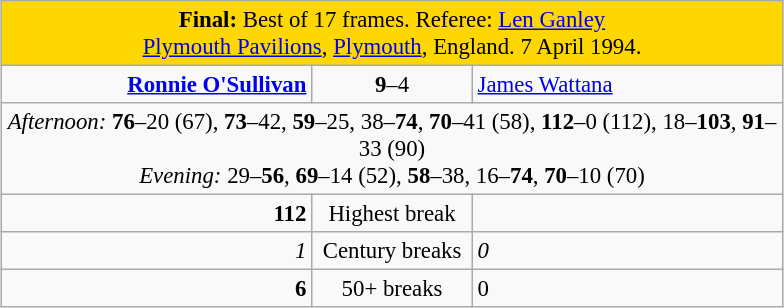<table class="wikitable" style="font-size: 95%; margin: 1em auto 1em auto;">
<tr>
<td colspan="3" align="center" bgcolor="#ffd700"><strong>Final:</strong> Best of 17 frames. Referee: <a href='#'>Len Ganley</a> <br><a href='#'>Plymouth Pavilions</a>, <a href='#'>Plymouth</a>, England. 7 April 1994.</td>
</tr>
<tr>
<td width="200" align="right"><strong><a href='#'>Ronnie O'Sullivan</a></strong> <br></td>
<td width="100" align="center"><strong>9</strong>–4</td>
<td width="200"><a href='#'>James Wattana</a> <br></td>
</tr>
<tr>
<td colspan="3" align="center" style="font-size: 100%"><em>Afternoon:</em> <strong>76</strong>–20 (67), <strong>73</strong>–42, <strong>59</strong>–25, 38–<strong>74</strong>, <strong>70</strong>–41 (58), <strong>112</strong>–0 (112), 18–<strong>103</strong>, <strong>91</strong>–33 (90) <br><em>Evening:</em> 29–<strong>56</strong>, <strong>69</strong>–14 (52), <strong>58</strong>–38, 16–<strong>74</strong>, <strong>70</strong>–10 (70)</td>
</tr>
<tr>
<td align="right"><strong>112</strong></td>
<td align="center">Highest break</td>
<td align="left"></td>
</tr>
<tr>
<td align="right"><em>1</em></td>
<td align="center">Century breaks</td>
<td align="left"><em>0</em></td>
</tr>
<tr>
<td align="right"><strong>6</strong></td>
<td align="center">50+ breaks</td>
<td align="left">0</td>
</tr>
</table>
